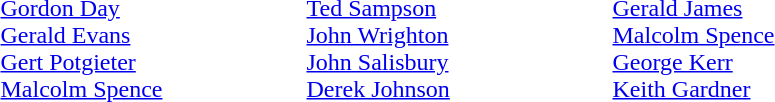<table>
<tr>
<td width=200 valign=top><em></em><br><a href='#'>Gordon Day</a><br><a href='#'>Gerald Evans</a><br><a href='#'>Gert Potgieter</a><br><a href='#'>Malcolm Spence</a></td>
<td width=200 valign=top><em></em><br><a href='#'>Ted Sampson</a><br><a href='#'>John Wrighton</a><br><a href='#'>John Salisbury</a><br><a href='#'>Derek Johnson</a></td>
<td width=200 valign=top><em></em><br><a href='#'>Gerald James</a><br><a href='#'>Malcolm Spence</a><br><a href='#'>George Kerr</a><br><a href='#'>Keith Gardner</a></td>
</tr>
</table>
